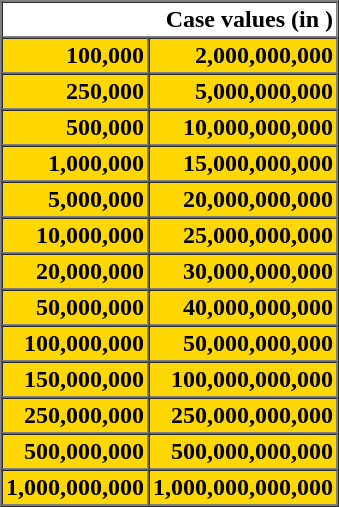<table border="1" cellpadding="2" cellspacing="0" style="background:gold; text-align:right;">
<tr>
<th colspan=2 style="background:white;">Case values (in )</th>
</tr>
<tr>
<td><strong>100,000</strong></td>
<td><strong>2,000,000,000</strong></td>
</tr>
<tr>
<td><strong>250,000</strong></td>
<td><strong>5,000,000,000</strong></td>
</tr>
<tr>
<td><strong>500,000</strong></td>
<td><strong>10,000,000,000</strong></td>
</tr>
<tr>
<td><strong>1,000,000</strong></td>
<td><strong>15,000,000,000</strong></td>
</tr>
<tr>
<td><strong>5,000,000</strong></td>
<td><strong>20,000,000,000</strong></td>
</tr>
<tr>
<td><strong>10,000,000</strong></td>
<td><strong>25,000,000,000</strong></td>
</tr>
<tr>
<td><strong>20,000,000</strong></td>
<td><strong>30,000,000,000</strong></td>
</tr>
<tr>
<td><strong>50,000,000</strong></td>
<td><strong>40,000,000,000</strong></td>
</tr>
<tr>
<td><strong>100,000,000</strong></td>
<td><strong>50,000,000,000</strong></td>
</tr>
<tr>
<td><strong>150,000,000</strong></td>
<td><strong>100,000,000,000</strong></td>
</tr>
<tr>
<td><strong>250,000,000</strong></td>
<td><strong>250,000,000,000</strong></td>
</tr>
<tr>
<td><strong>500,000,000</strong></td>
<td><strong>500,000,000,000</strong></td>
</tr>
<tr>
<td><strong>1,000,000,000</strong></td>
<td><strong>1,000,000,000,000</strong></td>
</tr>
</table>
